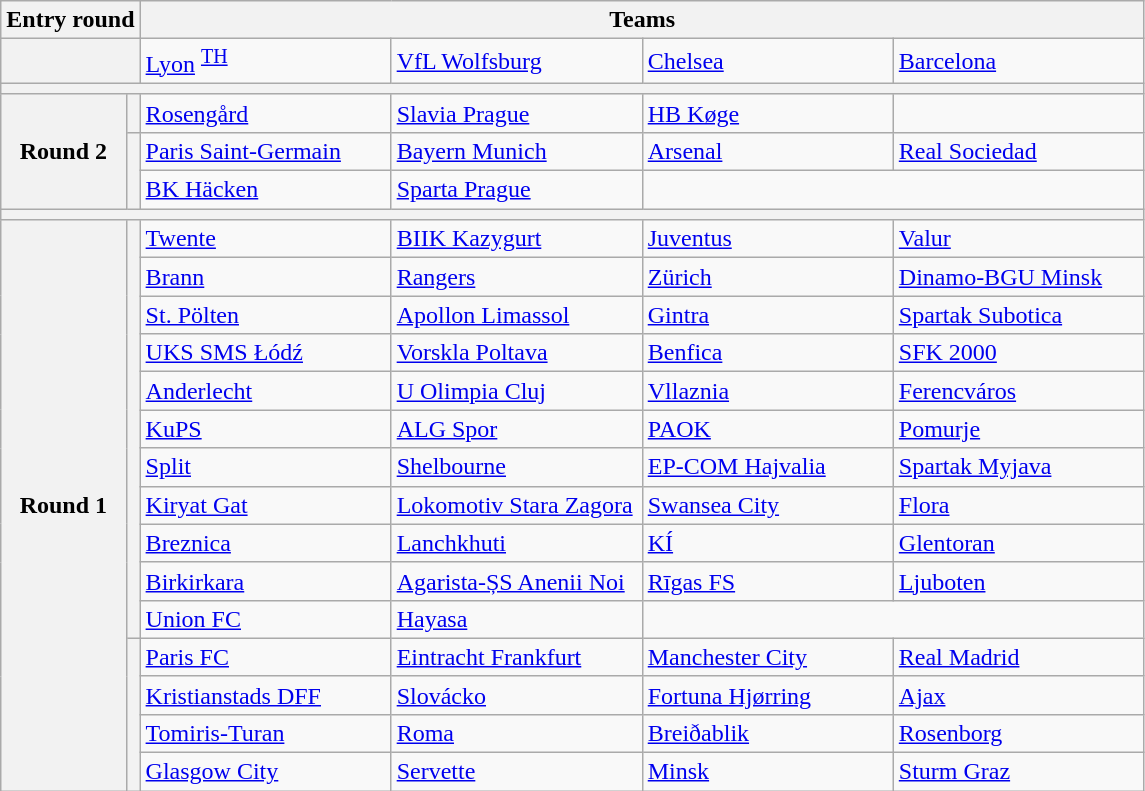<table class="wikitable">
<tr>
<th colspan="2">Entry round</th>
<th colspan="4">Teams</th>
</tr>
<tr>
<th colspan="2"><a href='#'></a></th>
<td style="min-width:10em"> <a href='#'>Lyon</a>  <sup><a href='#'>TH</a></sup></td>
<td style="min-width:10em"> <a href='#'>VfL Wolfsburg</a> </td>
<td style="min-width:10em"> <a href='#'>Chelsea</a> </td>
<td style="min-width:10em"> <a href='#'>Barcelona</a> </td>
</tr>
<tr>
<th colspan="6"></th>
</tr>
<tr>
<th rowspan="3">Round 2</th>
<th></th>
<td> <a href='#'>Rosengård</a> </td>
<td> <a href='#'>Slavia Prague</a> </td>
<td> <a href='#'>HB Køge</a> </td>
<td colspan=2></td>
</tr>
<tr>
<th rowspan="2"></th>
<td> <a href='#'>Paris Saint-Germain</a> </td>
<td> <a href='#'>Bayern Munich</a> </td>
<td> <a href='#'>Arsenal</a> </td>
<td> <a href='#'>Real Sociedad</a> </td>
</tr>
<tr>
<td> <a href='#'>BK Häcken</a> </td>
<td> <a href='#'>Sparta Prague</a> </td>
<td colspan="2"></td>
</tr>
<tr>
<th colspan="6"></th>
</tr>
<tr>
<th rowspan="15">Round 1</th>
<th rowspan="11"></th>
<td> <a href='#'>Twente</a> </td>
<td> <a href='#'>BIIK Kazygurt</a> </td>
<td> <a href='#'>Juventus</a> </td>
<td> <a href='#'>Valur</a> </td>
</tr>
<tr>
<td> <a href='#'>Brann</a> </td>
<td> <a href='#'>Rangers</a> </td>
<td> <a href='#'>Zürich</a> </td>
<td> <a href='#'>Dinamo-BGU Minsk</a> </td>
</tr>
<tr>
<td> <a href='#'>St. Pölten</a> </td>
<td> <a href='#'>Apollon Limassol</a> </td>
<td> <a href='#'>Gintra</a> </td>
<td> <a href='#'>Spartak Subotica</a> </td>
</tr>
<tr>
<td> <a href='#'>UKS SMS Łódź</a> </td>
<td> <a href='#'>Vorskla Poltava</a> </td>
<td> <a href='#'>Benfica</a> </td>
<td> <a href='#'>SFK 2000</a> </td>
</tr>
<tr>
<td> <a href='#'>Anderlecht</a> </td>
<td> <a href='#'>U Olimpia Cluj</a> </td>
<td> <a href='#'>Vllaznia</a> </td>
<td> <a href='#'>Ferencváros</a> </td>
</tr>
<tr>
<td> <a href='#'>KuPS</a> </td>
<td> <a href='#'>ALG Spor</a> </td>
<td> <a href='#'>PAOK</a> </td>
<td> <a href='#'>Pomurje</a> </td>
</tr>
<tr>
<td> <a href='#'>Split</a> </td>
<td> <a href='#'>Shelbourne</a> </td>
<td> <a href='#'>EP-COM Hajvalia</a> </td>
<td> <a href='#'>Spartak Myjava</a> </td>
</tr>
<tr>
<td> <a href='#'>Kiryat Gat</a> </td>
<td> <a href='#'>Lokomotiv Stara Zagora</a> </td>
<td> <a href='#'>Swansea City</a> </td>
<td> <a href='#'>Flora</a> </td>
</tr>
<tr>
<td> <a href='#'>Breznica</a> </td>
<td> <a href='#'>Lanchkhuti</a> </td>
<td> <a href='#'>KÍ</a> </td>
<td> <a href='#'>Glentoran</a> </td>
</tr>
<tr>
<td> <a href='#'>Birkirkara</a> </td>
<td> <a href='#'>Agarista-ȘS Anenii Noi</a> </td>
<td> <a href='#'>Rīgas FS</a> </td>
<td> <a href='#'>Ljuboten</a> </td>
</tr>
<tr>
<td> <a href='#'>Union FC</a> </td>
<td> <a href='#'>Hayasa</a> </td>
</tr>
<tr>
<th rowspan="4"></th>
<td> <a href='#'>Paris FC</a> </td>
<td> <a href='#'>Eintracht Frankfurt</a> </td>
<td> <a href='#'>Manchester City</a> </td>
<td> <a href='#'>Real Madrid</a> </td>
</tr>
<tr>
<td> <a href='#'>Kristianstads DFF</a> </td>
<td> <a href='#'>Slovácko</a> </td>
<td> <a href='#'>Fortuna Hjørring</a> </td>
<td> <a href='#'>Ajax</a> </td>
</tr>
<tr>
<td> <a href='#'>Tomiris-Turan</a> </td>
<td> <a href='#'>Roma</a> </td>
<td> <a href='#'>Breiðablik</a> </td>
<td> <a href='#'>Rosenborg</a> </td>
</tr>
<tr>
<td> <a href='#'>Glasgow City</a> </td>
<td> <a href='#'>Servette</a> </td>
<td> <a href='#'>Minsk</a> </td>
<td> <a href='#'>Sturm Graz</a> </td>
</tr>
</table>
